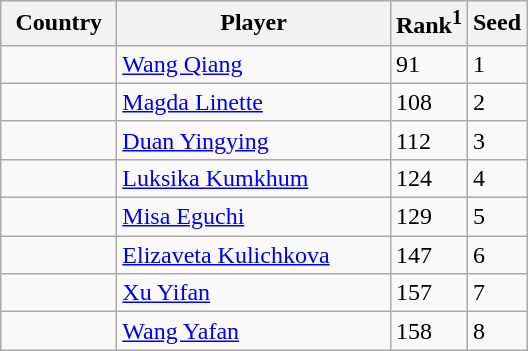<table class="sortable wikitable">
<tr>
<th width="70">Country</th>
<th width="175">Player</th>
<th>Rank<sup>1</sup></th>
<th>Seed</th>
</tr>
<tr>
<td></td>
<td><a href='#'>Wang Qiang</a></td>
<td>91</td>
<td>1</td>
</tr>
<tr>
<td></td>
<td><a href='#'>Magda Linette</a></td>
<td>108</td>
<td>2</td>
</tr>
<tr>
<td></td>
<td><a href='#'>Duan Yingying</a></td>
<td>112</td>
<td>3</td>
</tr>
<tr>
<td></td>
<td><a href='#'>Luksika Kumkhum</a></td>
<td>124</td>
<td>4</td>
</tr>
<tr>
<td></td>
<td><a href='#'>Misa Eguchi</a></td>
<td>129</td>
<td>5</td>
</tr>
<tr>
<td></td>
<td><a href='#'>Elizaveta Kulichkova</a></td>
<td>147</td>
<td>6</td>
</tr>
<tr>
<td></td>
<td><a href='#'>Xu Yifan</a></td>
<td>157</td>
<td>7</td>
</tr>
<tr>
<td></td>
<td><a href='#'>Wang Yafan</a></td>
<td>158</td>
<td>8</td>
</tr>
</table>
